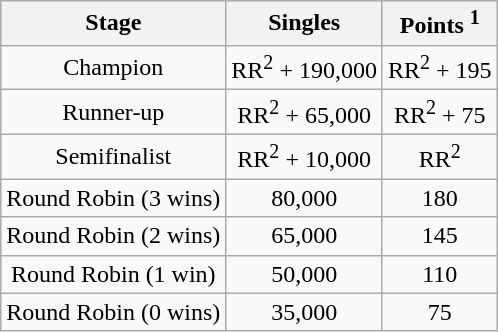<table class=wikitable style=text-align:center>
<tr style="background:#d1e4fd;">
<th>Stage</th>
<th>Singles</th>
<th>Points <sup>1</sup></th>
</tr>
<tr>
<td>Champion</td>
<td>RR<sup>2</sup> + 190,000</td>
<td>RR<sup>2</sup>  + 195</td>
</tr>
<tr>
<td>Runner-up</td>
<td>RR<sup>2</sup> + 65,000</td>
<td>RR<sup>2</sup>  + 75</td>
</tr>
<tr>
<td>Semifinalist</td>
<td>RR<sup>2</sup> + 10,000</td>
<td>RR<sup>2</sup></td>
</tr>
<tr>
<td>Round Robin (3 wins)</td>
<td>80,000</td>
<td>180</td>
</tr>
<tr>
<td>Round Robin (2 wins)</td>
<td>65,000</td>
<td>145</td>
</tr>
<tr>
<td>Round Robin (1 win)</td>
<td>50,000</td>
<td>110</td>
</tr>
<tr>
<td>Round Robin (0 wins)</td>
<td>35,000</td>
<td>75</td>
</tr>
</table>
